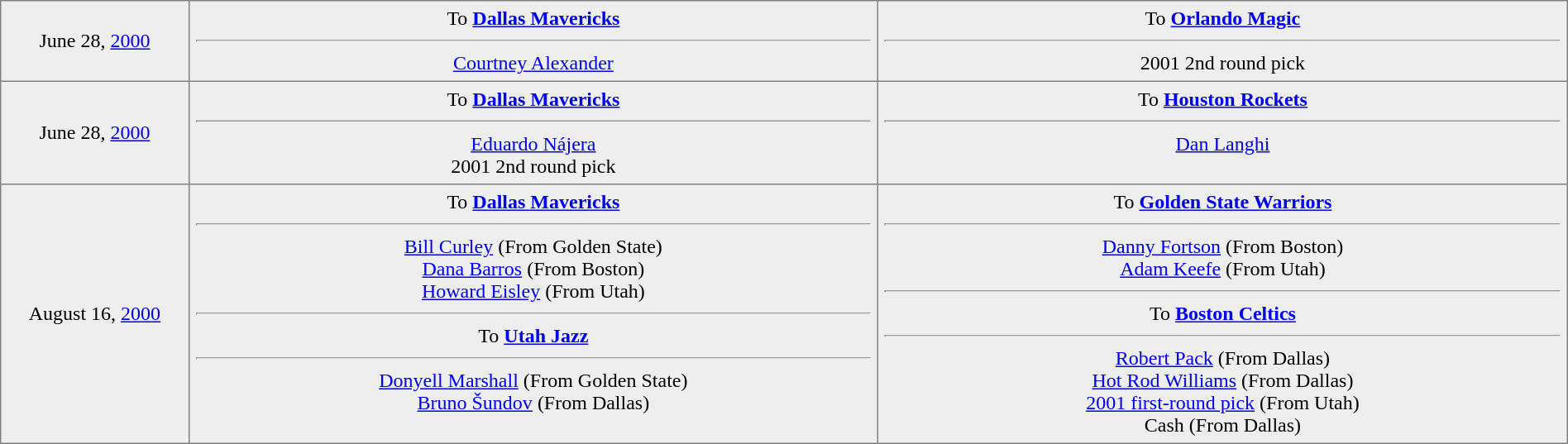<table border="1" style="border-collapse:collapse; text-align:center; width:100%;"  cellpadding="5">
<tr style="background:#eee;">
<td style="width:12%">June 28, <a href='#'>2000</a></td>
<td style="width:44%; vertical-align:top;">To <strong><a href='#'>Dallas Mavericks</a></strong><hr><a href='#'>Courtney Alexander</a></td>
<td style="width:44%; vertical-align:top;">To <strong><a href='#'>Orlando Magic</a></strong><hr>2001 2nd round pick</td>
</tr>
<tr style="background:#eee;">
<td style="width:12%">June 28, <a href='#'>2000</a></td>
<td style="width:44%; vertical-align:top;">To <strong><a href='#'>Dallas Mavericks</a></strong><hr><a href='#'>Eduardo Nájera</a><br>2001 2nd round pick</td>
<td style="width:44%; vertical-align:top;">To <strong><a href='#'>Houston Rockets</a></strong><hr><a href='#'>Dan Langhi</a></td>
</tr>
<tr style="background:#eee;">
<td style="width:12%">August 16, <a href='#'>2000</a></td>
<td style="width:44%" valign="top">To <strong><a href='#'>Dallas Mavericks</a></strong><hr><a href='#'>Bill Curley</a> (From Golden State)<br><a href='#'>Dana Barros</a> (From Boston)<br><a href='#'>Howard Eisley</a> (From Utah)<hr>To <strong><a href='#'>Utah Jazz</a></strong><hr><a href='#'>Donyell Marshall</a> (From Golden State)<br><a href='#'>Bruno Šundov</a> (From Dallas)</td>
<td style="width:44%" valign="top">To <strong><a href='#'>Golden State Warriors</a></strong><hr><a href='#'>Danny Fortson</a> (From Boston)<br><a href='#'>Adam Keefe</a> (From Utah)<hr>To <strong><a href='#'>Boston Celtics</a></strong><hr><a href='#'>Robert Pack</a> (From Dallas)<br><a href='#'>Hot Rod Williams</a> (From Dallas)<br><a href='#'>2001 first-round pick</a> (From Utah)<br>Cash (From Dallas)</td>
</tr>
</table>
